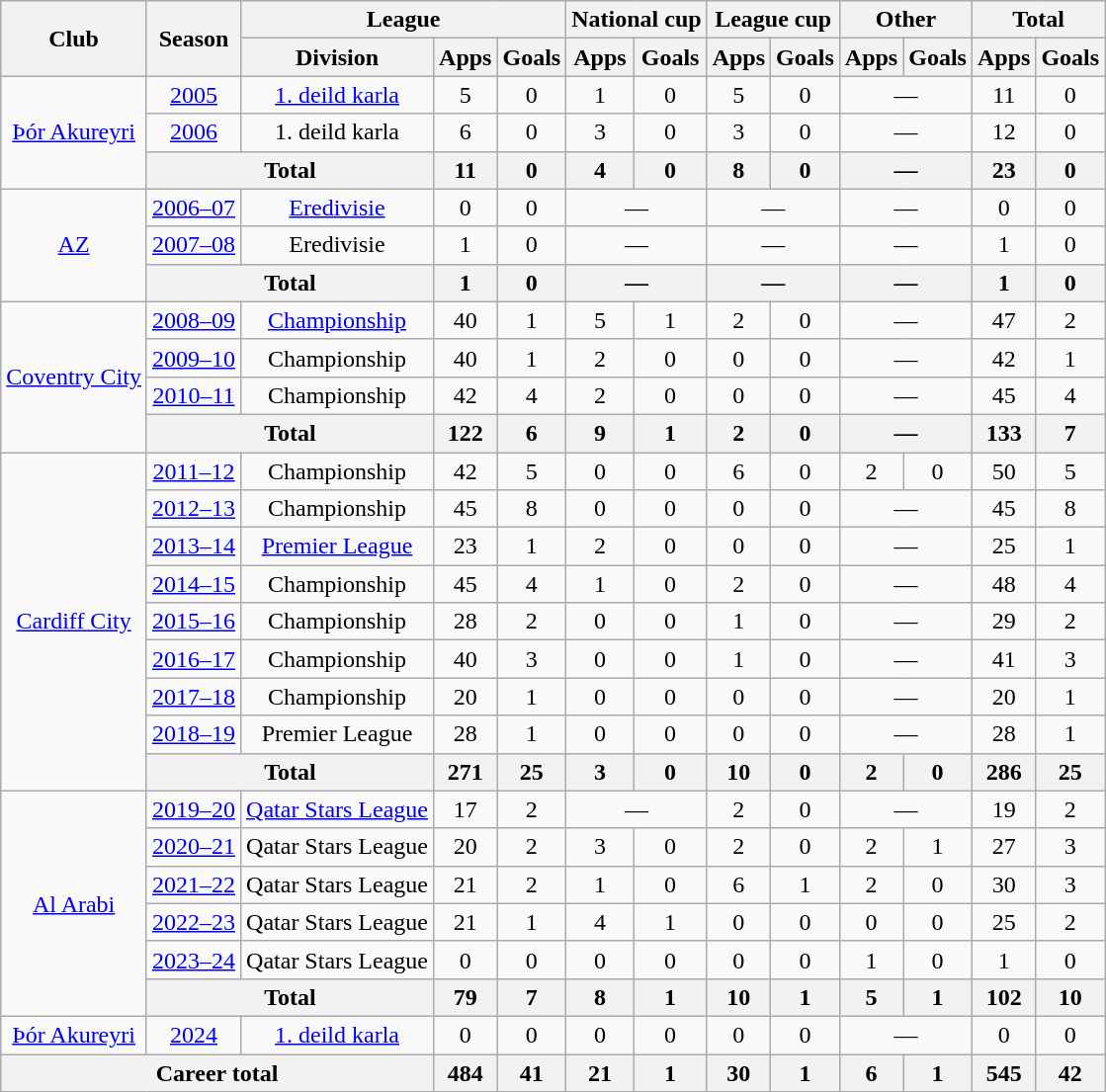<table class="wikitable" style="text-align:center">
<tr>
<th rowspan="2">Club</th>
<th rowspan="2">Season</th>
<th colspan="3">League</th>
<th colspan="2">National cup</th>
<th colspan="2">League cup</th>
<th colspan="2">Other</th>
<th colspan="2">Total</th>
</tr>
<tr>
<th>Division</th>
<th>Apps</th>
<th>Goals</th>
<th>Apps</th>
<th>Goals</th>
<th>Apps</th>
<th>Goals</th>
<th>Apps</th>
<th>Goals</th>
<th>Apps</th>
<th>Goals</th>
</tr>
<tr>
<td rowspan="3"><a href='#'>Þór Akureyri</a></td>
<td><a href='#'>2005</a></td>
<td><a href='#'>1. deild karla</a></td>
<td>5</td>
<td>0</td>
<td>1</td>
<td>0</td>
<td>5</td>
<td>0</td>
<td colspan="2">—</td>
<td>11</td>
<td>0</td>
</tr>
<tr>
<td><a href='#'>2006</a></td>
<td>1. deild karla</td>
<td>6</td>
<td>0</td>
<td>3</td>
<td>0</td>
<td>3</td>
<td>0</td>
<td colspan="2">—</td>
<td>12</td>
<td>0</td>
</tr>
<tr>
<th colspan="2">Total</th>
<th>11</th>
<th>0</th>
<th>4</th>
<th>0</th>
<th>8</th>
<th>0</th>
<th colspan="2">—</th>
<th>23</th>
<th>0</th>
</tr>
<tr>
<td rowspan="3"><a href='#'>AZ</a></td>
<td><a href='#'>2006–07</a></td>
<td><a href='#'>Eredivisie</a></td>
<td>0</td>
<td>0</td>
<td colspan="2">—</td>
<td colspan="2">—</td>
<td colspan="2">—</td>
<td>0</td>
<td>0</td>
</tr>
<tr>
<td><a href='#'>2007–08</a></td>
<td>Eredivisie</td>
<td>1</td>
<td>0</td>
<td colspan="2">—</td>
<td colspan="2">—</td>
<td colspan="2">—</td>
<td>1</td>
<td>0</td>
</tr>
<tr>
<th colspan="2">Total</th>
<th>1</th>
<th>0</th>
<th colspan="2">—</th>
<th colspan="2">—</th>
<th colspan="2">—</th>
<th>1</th>
<th>0</th>
</tr>
<tr>
<td rowspan="4"><a href='#'>Coventry City</a></td>
<td><a href='#'>2008–09</a></td>
<td><a href='#'>Championship</a></td>
<td>40</td>
<td>1</td>
<td>5</td>
<td>1</td>
<td>2</td>
<td>0</td>
<td colspan="2">—</td>
<td>47</td>
<td>2</td>
</tr>
<tr>
<td><a href='#'>2009–10</a></td>
<td>Championship</td>
<td>40</td>
<td>1</td>
<td>2</td>
<td>0</td>
<td>0</td>
<td>0</td>
<td colspan="2">—</td>
<td>42</td>
<td>1</td>
</tr>
<tr>
<td><a href='#'>2010–11</a></td>
<td>Championship</td>
<td>42</td>
<td>4</td>
<td>2</td>
<td>0</td>
<td>0</td>
<td>0</td>
<td colspan="2">—</td>
<td>45</td>
<td>4</td>
</tr>
<tr>
<th colspan="2">Total</th>
<th>122</th>
<th>6</th>
<th>9</th>
<th>1</th>
<th>2</th>
<th>0</th>
<th colspan="2">—</th>
<th>133</th>
<th>7</th>
</tr>
<tr>
<td rowspan="9"><a href='#'>Cardiff City</a></td>
<td><a href='#'>2011–12</a></td>
<td>Championship</td>
<td>42</td>
<td>5</td>
<td>0</td>
<td>0</td>
<td>6</td>
<td>0</td>
<td>2</td>
<td>0</td>
<td>50</td>
<td>5</td>
</tr>
<tr>
<td><a href='#'>2012–13</a></td>
<td>Championship</td>
<td>45</td>
<td>8</td>
<td>0</td>
<td>0</td>
<td>0</td>
<td>0</td>
<td colspan="2">—</td>
<td>45</td>
<td>8</td>
</tr>
<tr>
<td><a href='#'>2013–14</a></td>
<td><a href='#'>Premier League</a></td>
<td>23</td>
<td>1</td>
<td>2</td>
<td>0</td>
<td>0</td>
<td>0</td>
<td colspan="2">—</td>
<td>25</td>
<td>1</td>
</tr>
<tr>
<td><a href='#'>2014–15</a></td>
<td>Championship</td>
<td>45</td>
<td>4</td>
<td>1</td>
<td>0</td>
<td>2</td>
<td>0</td>
<td colspan="2">—</td>
<td>48</td>
<td>4</td>
</tr>
<tr>
<td><a href='#'>2015–16</a></td>
<td>Championship</td>
<td>28</td>
<td>2</td>
<td>0</td>
<td>0</td>
<td>1</td>
<td>0</td>
<td colspan="2">—</td>
<td>29</td>
<td>2</td>
</tr>
<tr>
<td><a href='#'>2016–17</a></td>
<td>Championship</td>
<td>40</td>
<td>3</td>
<td>0</td>
<td>0</td>
<td>1</td>
<td>0</td>
<td colspan="2">—</td>
<td>41</td>
<td>3</td>
</tr>
<tr>
<td><a href='#'>2017–18</a></td>
<td>Championship</td>
<td>20</td>
<td>1</td>
<td>0</td>
<td>0</td>
<td>0</td>
<td>0</td>
<td colspan="2">—</td>
<td>20</td>
<td>1</td>
</tr>
<tr>
<td><a href='#'>2018–19</a></td>
<td>Premier League</td>
<td>28</td>
<td>1</td>
<td>0</td>
<td>0</td>
<td>0</td>
<td>0</td>
<td colspan="2">—</td>
<td>28</td>
<td>1</td>
</tr>
<tr>
<th colspan="2">Total</th>
<th>271</th>
<th>25</th>
<th>3</th>
<th>0</th>
<th>10</th>
<th>0</th>
<th>2</th>
<th>0</th>
<th>286</th>
<th>25</th>
</tr>
<tr>
<td rowspan="6"><a href='#'>Al Arabi</a></td>
<td><a href='#'>2019–20</a></td>
<td><a href='#'>Qatar Stars League</a></td>
<td>17</td>
<td>2</td>
<td colspan="2">—</td>
<td>2</td>
<td>0</td>
<td colspan="2">—</td>
<td>19</td>
<td>2</td>
</tr>
<tr>
<td><a href='#'>2020–21</a></td>
<td>Qatar Stars League</td>
<td>20</td>
<td>2</td>
<td>3</td>
<td>0</td>
<td>2</td>
<td>0</td>
<td>2</td>
<td>1</td>
<td>27</td>
<td>3</td>
</tr>
<tr>
<td><a href='#'>2021–22</a></td>
<td>Qatar Stars League</td>
<td>21</td>
<td>2</td>
<td>1</td>
<td>0</td>
<td>6</td>
<td>1</td>
<td>2</td>
<td>0</td>
<td>30</td>
<td>3</td>
</tr>
<tr>
<td><a href='#'>2022–23</a></td>
<td>Qatar Stars League</td>
<td>21</td>
<td>1</td>
<td>4</td>
<td>1</td>
<td>0</td>
<td>0</td>
<td>0</td>
<td>0</td>
<td>25</td>
<td>2</td>
</tr>
<tr>
<td><a href='#'>2023–24</a></td>
<td>Qatar Stars League</td>
<td>0</td>
<td>0</td>
<td>0</td>
<td>0</td>
<td>0</td>
<td>0</td>
<td>1</td>
<td>0</td>
<td>1</td>
<td>0</td>
</tr>
<tr>
<th colspan="2">Total</th>
<th>79</th>
<th>7</th>
<th>8</th>
<th>1</th>
<th>10</th>
<th>1</th>
<th>5</th>
<th>1</th>
<th>102</th>
<th>10</th>
</tr>
<tr>
<td><a href='#'>Þór Akureyri</a></td>
<td><a href='#'>2024</a></td>
<td><a href='#'>1. deild karla</a></td>
<td>0</td>
<td>0</td>
<td>0</td>
<td>0</td>
<td>0</td>
<td>0</td>
<td colspan="2">—</td>
<td>0</td>
<td>0</td>
</tr>
<tr>
<th colspan="3">Career total</th>
<th>484</th>
<th>41</th>
<th>21</th>
<th>1</th>
<th>30</th>
<th>1</th>
<th>6</th>
<th>1</th>
<th>545</th>
<th>42</th>
</tr>
</table>
